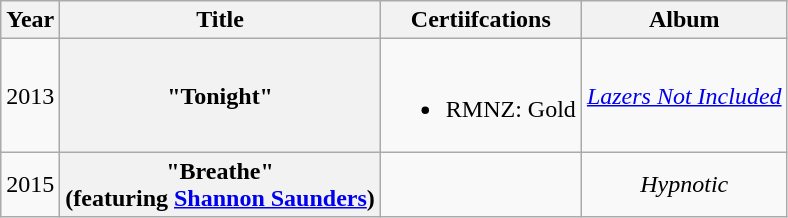<table class="wikitable plainrowheaders" style="text-align:center;">
<tr>
<th scope="col">Year</th>
<th scope="col">Title</th>
<th scope="col">Certiifcations</th>
<th scope="col">Album</th>
</tr>
<tr>
<td>2013</td>
<th scope="row">"Tonight"</th>
<td><br><ul><li>RMNZ: Gold</li></ul></td>
<td><em><a href='#'>Lazers Not Included</a></em></td>
</tr>
<tr>
<td>2015</td>
<th scope="row">"Breathe"<br><span>(featuring <a href='#'>Shannon Saunders</a>)</span></th>
<td></td>
<td><em>Hypnotic</em></td>
</tr>
</table>
